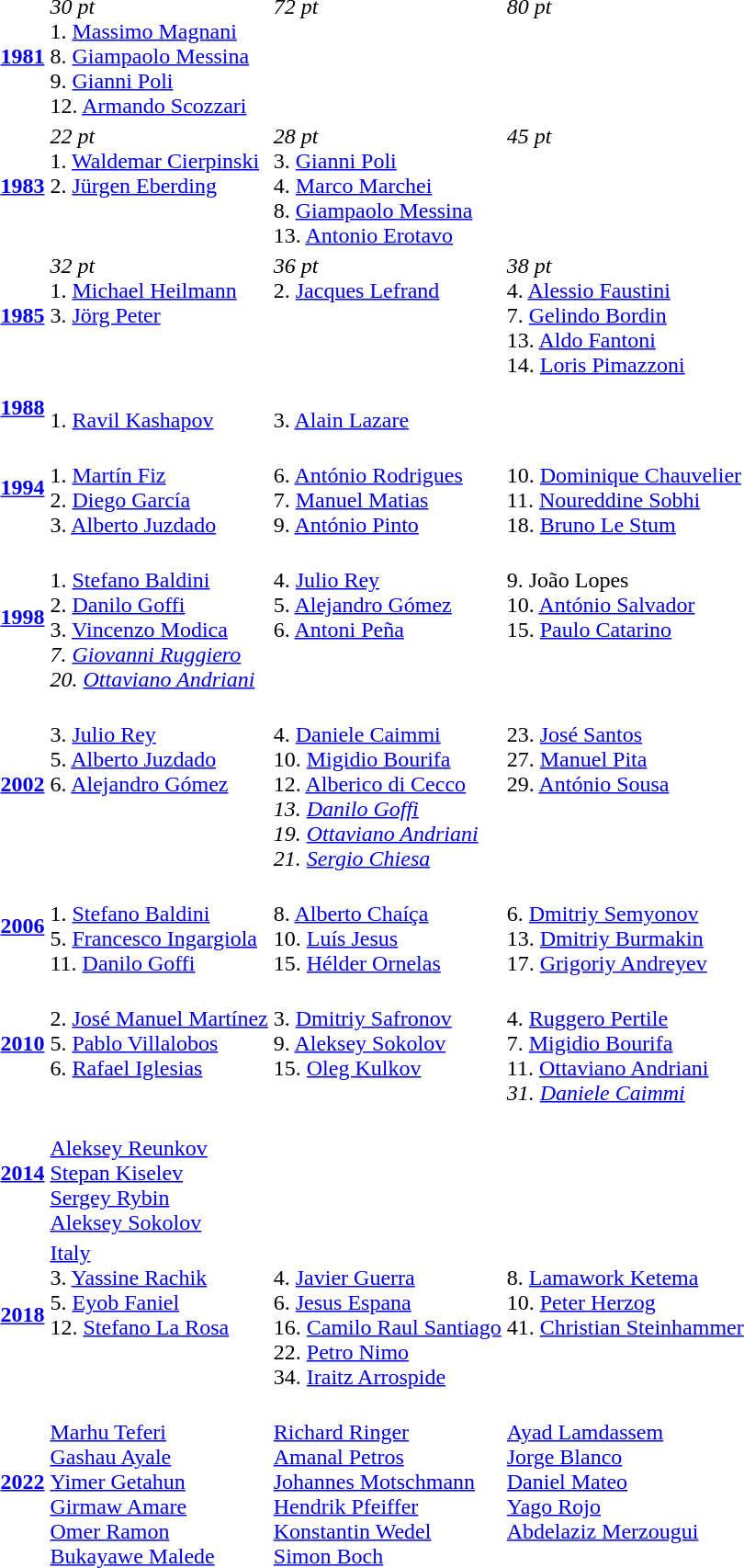<table>
<tr style="vertical-align:top;">
<th style="vertical-align:middle;"><a href='#'>1981</a></th>
<td><em> 30 pt</em><br>1. <a href='#'>Massimo Magnani</a><br>8. <a href='#'>Giampaolo Messina</a><br>9. <a href='#'>Gianni Poli</a><br>12. <a href='#'>Armando Scozzari</a></td>
<td><em> 72 pt</em></td>
<td><em> 80 pt</em></td>
</tr>
<tr style="vertical-align:top;">
<th style="vertical-align:middle;"><a href='#'>1983</a></th>
<td><em> 22 pt</em><br>1. <a href='#'>Waldemar Cierpinski</a><br>2. <a href='#'>Jürgen Eberding</a></td>
<td><em> 28 pt</em><br>3. <a href='#'>Gianni Poli</a><br>4. <a href='#'>Marco Marchei</a><br>8. <a href='#'>Giampaolo Messina</a><br>13. <a href='#'>Antonio Erotavo</a></td>
<td><em> 45 pt</em></td>
</tr>
<tr style="vertical-align:top;">
<th style="vertical-align:middle;"><a href='#'>1985</a></th>
<td><em> 32 pt</em><br>1. <a href='#'>Michael Heilmann</a><br>3. <a href='#'>Jörg Peter</a></td>
<td><em> 36 pt</em><br>2. <a href='#'>Jacques Lefrand</a></td>
<td><em> 38 pt</em><br>4. <a href='#'>Alessio Faustini</a><br>7. <a href='#'>Gelindo Bordin</a><br>13. <a href='#'>Aldo Fantoni</a><br>14. <a href='#'>Loris Pimazzoni</a></td>
</tr>
<tr style="vertical-align:top;">
<th style="vertical-align:middle;"><a href='#'>1988</a></th>
<td><em></em><br>1. <a href='#'>Ravil Kashapov</a></td>
<td><em></em><br>3. <a href='#'>Alain Lazare</a></td>
<td><em></em></td>
</tr>
<tr style="vertical-align:top;">
<th style="vertical-align:middle;"><a href='#'>1994</a></th>
<td><em></em><br>1. <a href='#'>Martín Fiz</a><br>2. <a href='#'>Diego García</a><br>3. <a href='#'>Alberto Juzdado</a></td>
<td><em></em><br>6. <a href='#'>António Rodrigues</a><br>7. <a href='#'>Manuel Matias</a><br>9. <a href='#'>António Pinto</a></td>
<td><em></em><br>10. <a href='#'>Dominique Chauvelier</a><br>11. <a href='#'>Noureddine Sobhi</a><br>18. <a href='#'>Bruno Le Stum</a></td>
</tr>
<tr style="vertical-align:top;">
<th style="vertical-align:middle;"><a href='#'>1998</a></th>
<td><em></em><br>1. <a href='#'>Stefano Baldini</a><br>2. <a href='#'>Danilo Goffi</a><br>3. <a href='#'>Vincenzo Modica</a><br><em>7. <a href='#'>Giovanni Ruggiero</a></em><br><em>20. <a href='#'>Ottaviano Andriani</a></em></td>
<td><em></em><br>4. <a href='#'>Julio Rey</a><br>5. <a href='#'>Alejandro Gómez</a><br>6. <a href='#'>Antoni Peña</a></td>
<td><em></em><br>9. João Lopes<br>10. <a href='#'>António Salvador</a><br>15. <a href='#'>Paulo Catarino</a></td>
</tr>
<tr style="vertical-align:top;">
<th style="vertical-align:middle;"><a href='#'>2002</a></th>
<td><em></em><br>3. <a href='#'>Julio Rey</a><br>5. <a href='#'>Alberto Juzdado</a><br>6. <a href='#'>Alejandro Gómez</a></td>
<td><em></em><br>4. <a href='#'>Daniele Caimmi</a><br>10. <a href='#'>Migidio Bourifa</a><br>12. <a href='#'>Alberico di Cecco</a><br><em>13. <a href='#'>Danilo Goffi</a><br>19. <a href='#'>Ottaviano Andriani</a><br>21. <a href='#'>Sergio Chiesa</a></em></td>
<td><em></em><br>23. <a href='#'>José Santos</a><br>27. <a href='#'>Manuel Pita</a><br>29. <a href='#'>António Sousa</a></td>
</tr>
<tr style="vertical-align:top;">
<th style="vertical-align:middle;"><a href='#'>2006</a></th>
<td><em></em><br>1. <a href='#'>Stefano Baldini</a><br>5. <a href='#'>Francesco Ingargiola</a><br>11. <a href='#'>Danilo Goffi</a></td>
<td><em></em><br>8. <a href='#'>Alberto Chaíça</a><br>10. <a href='#'>Luís Jesus</a><br>15. <a href='#'>Hélder Ornelas</a></td>
<td><em></em><br>6. <a href='#'>Dmitriy Semyonov</a><br>13. <a href='#'>Dmitriy Burmakin</a><br>17. <a href='#'>Grigoriy Andreyev</a></td>
</tr>
<tr style="vertical-align:top;">
<th style="vertical-align:middle;"><a href='#'>2010</a></th>
<td><em></em><br>2. <a href='#'>José Manuel Martínez</a><br>5. <a href='#'>Pablo Villalobos</a><br>6. <a href='#'>Rafael Iglesias</a></td>
<td><em></em><br>3. <a href='#'>Dmitriy Safronov</a><br>9. <a href='#'>Aleksey Sokolov</a><br>15. <a href='#'>Oleg Kulkov</a></td>
<td><em></em><br>4. <a href='#'>Ruggero Pertile</a><br>7. <a href='#'>Migidio Bourifa</a><br>11. <a href='#'>Ottaviano Andriani</a><br><em>31. <a href='#'>Daniele Caimmi</a></em></td>
</tr>
<tr style="vertical-align:top;">
<th style="vertical-align:middle;"><a href='#'>2014</a></th>
<td><em></em><br> <a href='#'>Aleksey Reunkov</a><br><a href='#'>Stepan Kiselev</a> <br><a href='#'>Sergey Rybin</a><br><a href='#'>Aleksey Sokolov</a></td>
<td><em></em></td>
<td><em></em></td>
</tr>
<tr style="vertical-align:top;">
<th style="vertical-align:middle;"><a href='#'>2018</a></th>
<td> <a href='#'>Italy</a> <br> 3. <a href='#'>Yassine Rachik</a><br>5. <a href='#'>Eyob Faniel</a><br>12. <a href='#'>Stefano La Rosa</a></td>
<td> <br> 4. <a href='#'>Javier Guerra</a><br>6. <a href='#'>Jesus Espana</a><br>16. <a href='#'>Camilo Raul Santiago</a><br>22. <a href='#'>Petro Nimo</a><br>34. <a href='#'>Iraitz Arrospide</a></td>
<td> <br> 8. <a href='#'>Lamawork Ketema</a><br>10. <a href='#'>Peter Herzog</a><br>41. <a href='#'>Christian Steinhammer</a></td>
</tr>
<tr style="vertical-align:top;">
<th style="vertical-align:middle;"><a href='#'>2022</a></th>
<td><br><a href='#'>Marhu Teferi</a><br><a href='#'>Gashau Ayale</a><br><a href='#'>Yimer Getahun</a><br><a href='#'>Girmaw Amare</a><br><a href='#'>Omer Ramon</a><br><a href='#'>Bukayawe Malede</a></td>
<td><br><a href='#'>Richard Ringer</a><br><a href='#'>Amanal Petros</a><br><a href='#'>Johannes Motschmann</a><br><a href='#'>Hendrik Pfeiffer</a><br><a href='#'>Konstantin Wedel</a><br><a href='#'>Simon Boch</a></td>
<td><br><a href='#'>Ayad Lamdassem</a><br><a href='#'>Jorge Blanco</a><br><a href='#'>Daniel Mateo</a><br><a href='#'>Yago Rojo</a><br><a href='#'>Abdelaziz Merzougui</a></td>
</tr>
</table>
